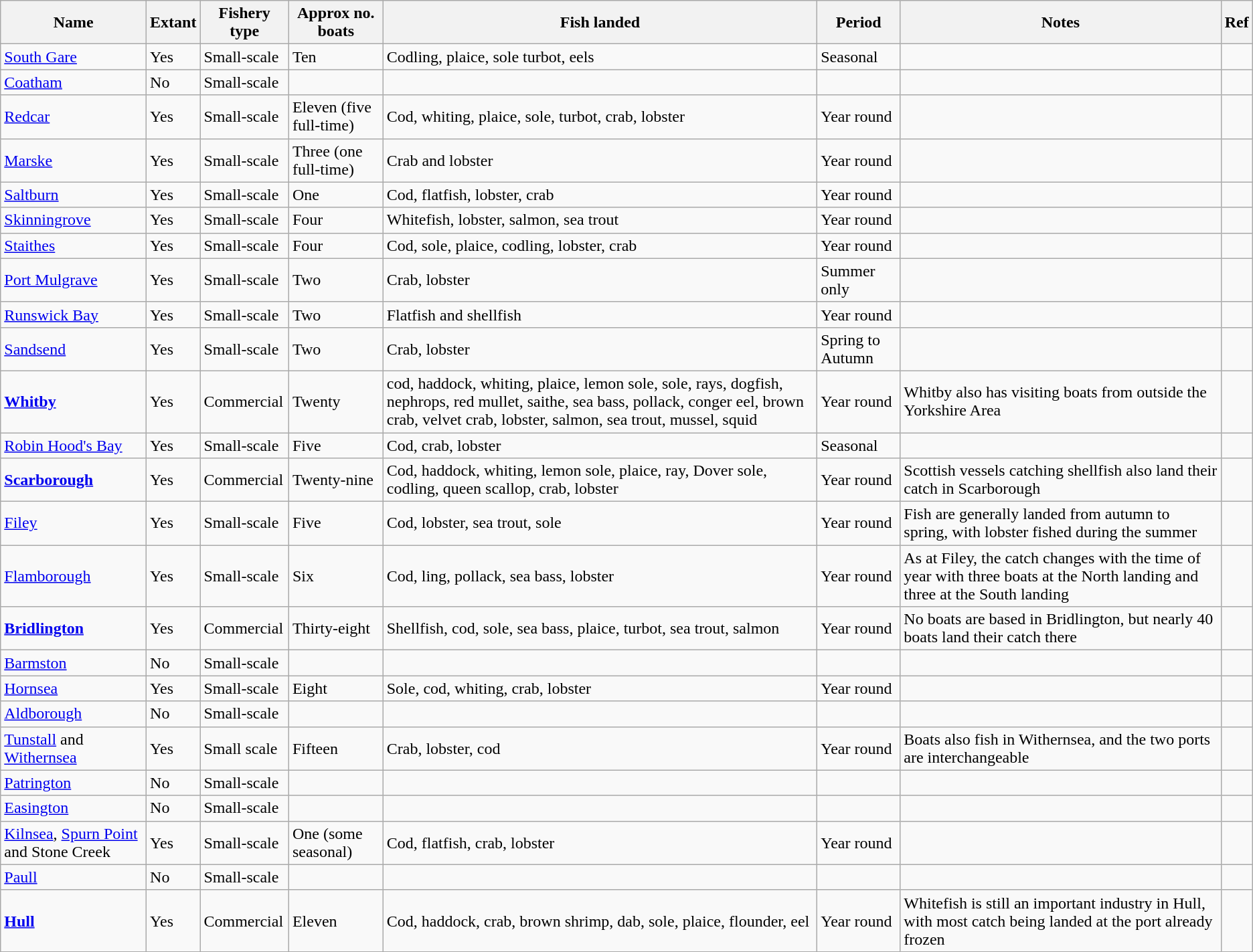<table class="wikitable">
<tr>
<th>Name</th>
<th>Extant</th>
<th>Fishery type</th>
<th>Approx no. boats</th>
<th>Fish landed</th>
<th>Period</th>
<th>Notes</th>
<th>Ref</th>
</tr>
<tr>
<td><a href='#'>South Gare</a></td>
<td>Yes</td>
<td>Small-scale</td>
<td>Ten</td>
<td>Codling, plaice, sole turbot, eels</td>
<td>Seasonal</td>
<td></td>
<td></td>
</tr>
<tr>
<td><a href='#'>Coatham</a></td>
<td>No</td>
<td>Small-scale</td>
<td></td>
<td></td>
<td></td>
<td></td>
<td></td>
</tr>
<tr>
<td><a href='#'>Redcar</a></td>
<td>Yes</td>
<td>Small-scale</td>
<td>Eleven (five full-time)</td>
<td>Cod, whiting, plaice, sole, turbot, crab, lobster</td>
<td>Year round</td>
<td></td>
<td></td>
</tr>
<tr>
<td><a href='#'>Marske</a></td>
<td>Yes</td>
<td>Small-scale</td>
<td>Three (one full-time)</td>
<td>Crab and lobster</td>
<td>Year round</td>
<td></td>
<td></td>
</tr>
<tr>
<td><a href='#'>Saltburn</a></td>
<td>Yes</td>
<td>Small-scale</td>
<td>One</td>
<td>Cod, flatfish, lobster, crab</td>
<td>Year round</td>
<td></td>
<td></td>
</tr>
<tr>
<td><a href='#'>Skinningrove</a></td>
<td>Yes</td>
<td>Small-scale</td>
<td>Four</td>
<td>Whitefish, lobster, salmon, sea trout</td>
<td>Year round</td>
<td></td>
<td></td>
</tr>
<tr>
<td><a href='#'>Staithes</a></td>
<td>Yes</td>
<td>Small-scale</td>
<td>Four</td>
<td>Cod, sole, plaice, codling, lobster, crab</td>
<td>Year round</td>
<td></td>
<td></td>
</tr>
<tr>
<td><a href='#'>Port Mulgrave</a></td>
<td>Yes</td>
<td>Small-scale</td>
<td>Two</td>
<td>Crab, lobster</td>
<td>Summer only</td>
<td></td>
<td></td>
</tr>
<tr>
<td><a href='#'>Runswick Bay</a></td>
<td>Yes</td>
<td>Small-scale</td>
<td>Two</td>
<td>Flatfish and shellfish</td>
<td>Year round</td>
<td></td>
<td></td>
</tr>
<tr>
<td><a href='#'>Sandsend</a></td>
<td>Yes</td>
<td>Small-scale</td>
<td>Two</td>
<td>Crab, lobster</td>
<td>Spring to Autumn</td>
<td></td>
<td></td>
</tr>
<tr>
<td><strong><a href='#'>Whitby</a></strong></td>
<td>Yes</td>
<td>Commercial</td>
<td>Twenty</td>
<td>cod, haddock, whiting, plaice, lemon sole, sole, rays, dogfish, nephrops, red mullet, saithe, sea bass, pollack, conger eel, brown crab, velvet crab, lobster, salmon, sea trout, mussel, squid</td>
<td>Year round</td>
<td>Whitby also has visiting boats from outside the Yorkshire Area</td>
<td></td>
</tr>
<tr>
<td><a href='#'>Robin Hood's Bay</a></td>
<td>Yes</td>
<td>Small-scale</td>
<td>Five</td>
<td>Cod, crab, lobster</td>
<td>Seasonal</td>
<td></td>
<td></td>
</tr>
<tr>
<td><strong><a href='#'>Scarborough</a></strong></td>
<td>Yes</td>
<td>Commercial</td>
<td>Twenty-nine</td>
<td>Cod, haddock, whiting, lemon sole, plaice, ray, Dover sole, codling, queen scallop, crab, lobster</td>
<td>Year round</td>
<td>Scottish vessels catching shellfish also land their catch in Scarborough</td>
<td></td>
</tr>
<tr>
<td><a href='#'>Filey</a></td>
<td>Yes</td>
<td>Small-scale</td>
<td>Five</td>
<td>Cod, lobster, sea trout, sole</td>
<td>Year round</td>
<td>Fish are generally landed from autumn to spring, with lobster fished during the summer</td>
<td></td>
</tr>
<tr>
<td><a href='#'>Flamborough</a></td>
<td>Yes</td>
<td>Small-scale</td>
<td>Six</td>
<td>Cod, ling, pollack, sea bass, lobster</td>
<td>Year round</td>
<td>As at Filey, the catch changes with the time of year with three boats at the North landing and three at the South landing</td>
<td></td>
</tr>
<tr>
<td><strong><a href='#'>Bridlington</a></strong></td>
<td>Yes</td>
<td>Commercial</td>
<td>Thirty-eight</td>
<td>Shellfish, cod, sole, sea bass, plaice, turbot, sea trout, salmon</td>
<td>Year round</td>
<td>No boats are based in Bridlington, but nearly 40 boats land their catch there</td>
<td></td>
</tr>
<tr>
<td><a href='#'>Barmston</a></td>
<td>No</td>
<td>Small-scale</td>
<td></td>
<td></td>
<td></td>
<td></td>
<td></td>
</tr>
<tr>
<td><a href='#'>Hornsea</a></td>
<td>Yes</td>
<td>Small-scale</td>
<td>Eight</td>
<td>Sole, cod, whiting, crab, lobster</td>
<td>Year round</td>
<td></td>
<td></td>
</tr>
<tr>
<td><a href='#'>Aldborough</a></td>
<td>No</td>
<td>Small-scale</td>
<td></td>
<td></td>
<td></td>
<td></td>
<td></td>
</tr>
<tr>
<td><a href='#'>Tunstall</a> and <a href='#'>Withernsea</a></td>
<td>Yes</td>
<td>Small scale</td>
<td>Fifteen</td>
<td>Crab, lobster, cod</td>
<td>Year round</td>
<td>Boats also fish in Withernsea, and the two ports are interchangeable</td>
<td></td>
</tr>
<tr>
<td><a href='#'>Patrington</a></td>
<td>No</td>
<td>Small-scale</td>
<td></td>
<td></td>
<td></td>
<td></td>
<td></td>
</tr>
<tr>
<td><a href='#'>Easington</a></td>
<td>No</td>
<td>Small-scale</td>
<td></td>
<td></td>
<td></td>
<td></td>
<td></td>
</tr>
<tr>
<td><a href='#'>Kilnsea</a>, <a href='#'>Spurn Point</a> and Stone Creek</td>
<td>Yes</td>
<td>Small-scale</td>
<td>One (some seasonal)</td>
<td>Cod, flatfish, crab, lobster</td>
<td>Year round</td>
<td></td>
<td></td>
</tr>
<tr>
<td><a href='#'>Paull</a></td>
<td>No</td>
<td>Small-scale</td>
<td></td>
<td></td>
<td></td>
<td></td>
<td></td>
</tr>
<tr>
<td><strong><a href='#'>Hull</a></strong></td>
<td>Yes</td>
<td>Commercial</td>
<td>Eleven</td>
<td>Cod, haddock, crab, brown shrimp, dab, sole, plaice, flounder, eel</td>
<td>Year round</td>
<td>Whitefish is still an important industry in Hull, with most catch being landed at the port already frozen</td>
<td></td>
</tr>
</table>
